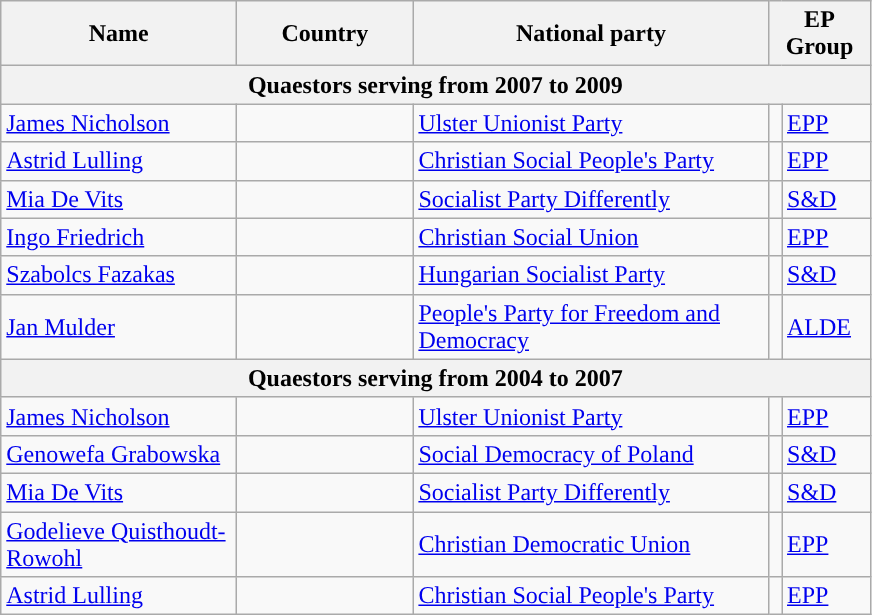<table class="wikitable">
<tr>
<th scope="col" style="width:150px;">Name</th>
<th scope="col" style="width:110px;">Country</th>
<th scope="col" style="width:230px;">National party</th>
<th colspan="2" style="width:60px;">EP Group</th>
</tr>
<tr>
<th colspan="5" scope="col">Quaestors serving from 2007 to 2009</th>
</tr>
<tr>
<td><a href='#'>James Nicholson</a></td>
<td></td>
<td><a href='#'>Ulster Unionist Party</a></td>
<td style="width:1px;background-color:"></td>
<td><a href='#'>EPP</a></td>
</tr>
<tr>
<td><a href='#'>Astrid Lulling</a></td>
<td></td>
<td><a href='#'>Christian Social People's Party</a></td>
<td style="width:1px;background-color:"></td>
<td><a href='#'>EPP</a></td>
</tr>
<tr>
<td><a href='#'>Mia De Vits</a></td>
<td></td>
<td><a href='#'>Socialist Party Differently</a></td>
<td style="width:1px;background-color:"></td>
<td><a href='#'>S&D</a></td>
</tr>
<tr>
<td><a href='#'>Ingo Friedrich</a></td>
<td></td>
<td><a href='#'>Christian Social Union</a></td>
<td style="width:1px;background-color:"></td>
<td><a href='#'>EPP</a></td>
</tr>
<tr>
<td><a href='#'>Szabolcs Fazakas</a></td>
<td></td>
<td><a href='#'>Hungarian Socialist Party</a></td>
<td style="width:1px;background-color:"></td>
<td><a href='#'>S&D</a></td>
</tr>
<tr>
<td><a href='#'>Jan Mulder</a></td>
<td></td>
<td><a href='#'>People's Party for Freedom and Democracy</a></td>
<td style="width:1px;background-color:"></td>
<td><a href='#'>ALDE</a></td>
</tr>
<tr>
<th colspan="5" scope="col">Quaestors serving from 2004 to 2007</th>
</tr>
<tr>
<td><a href='#'>James Nicholson</a></td>
<td></td>
<td><a href='#'>Ulster Unionist Party</a></td>
<td style="width:1px;background-color:"></td>
<td><a href='#'>EPP</a></td>
</tr>
<tr>
<td><a href='#'>Genowefa Grabowska</a></td>
<td></td>
<td><a href='#'>Social Democracy of Poland</a></td>
<td style="width:1px;background-color:"></td>
<td><a href='#'>S&D</a></td>
</tr>
<tr>
<td><a href='#'>Mia De Vits</a></td>
<td></td>
<td><a href='#'>Socialist Party Differently</a></td>
<td style="width:1px;background-color:"></td>
<td><a href='#'>S&D</a></td>
</tr>
<tr>
<td><a href='#'>Godelieve Quisthoudt-Rowohl</a></td>
<td></td>
<td><a href='#'>Christian Democratic Union</a></td>
<td style="width:1px;background-color:"></td>
<td><a href='#'>EPP</a></td>
</tr>
<tr>
<td><a href='#'>Astrid Lulling</a></td>
<td></td>
<td><a href='#'>Christian Social People's Party</a></td>
<td style="width:1px;background-color:"></td>
<td><a href='#'>EPP</a></td>
</tr>
</table>
